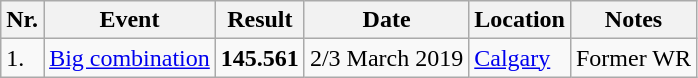<table class="wikitable vatop">
<tr>
<th>Nr.</th>
<th>Event</th>
<th>Result</th>
<th>Date</th>
<th>Location</th>
<th>Notes</th>
</tr>
<tr>
<td>1.</td>
<td><a href='#'>Big combination</a></td>
<td align=right><strong>145.561</strong></td>
<td>2/3 March 2019</td>
<td><a href='#'>Calgary</a></td>
<td>Former WR</td>
</tr>
</table>
